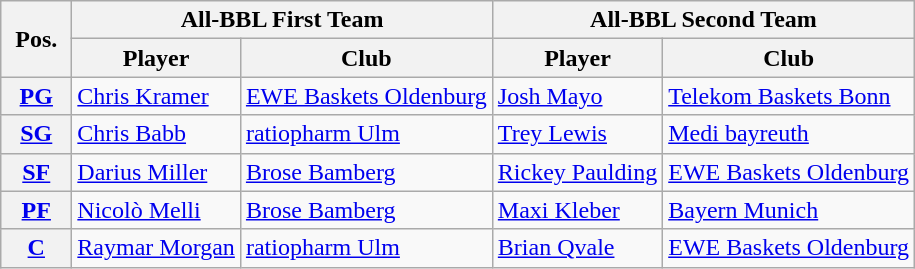<table class="wikitable">
<tr>
<th rowspan=2 width=40>Pos.</th>
<th colspan=2>All-BBL First Team</th>
<th colspan=2>All-BBL Second Team</th>
</tr>
<tr>
<th>Player</th>
<th>Club</th>
<th>Player</th>
<th>Club</th>
</tr>
<tr>
<th><a href='#'>PG</a></th>
<td> <a href='#'>Chris Kramer</a></td>
<td><a href='#'>EWE Baskets Oldenburg</a></td>
<td> <a href='#'>Josh Mayo</a></td>
<td><a href='#'>Telekom Baskets Bonn</a></td>
</tr>
<tr>
<th><a href='#'>SG</a></th>
<td> <a href='#'>Chris Babb</a></td>
<td><a href='#'>ratiopharm Ulm</a></td>
<td> <a href='#'>Trey Lewis</a></td>
<td><a href='#'>Medi bayreuth</a></td>
</tr>
<tr>
<th><a href='#'>SF</a></th>
<td> <a href='#'>Darius Miller</a></td>
<td><a href='#'>Brose Bamberg</a></td>
<td> <a href='#'>Rickey Paulding</a></td>
<td><a href='#'>EWE Baskets Oldenburg</a></td>
</tr>
<tr>
<th><a href='#'>PF</a></th>
<td> <a href='#'>Nicolò Melli</a></td>
<td><a href='#'>Brose Bamberg</a></td>
<td> <a href='#'>Maxi Kleber</a></td>
<td><a href='#'>Bayern Munich</a></td>
</tr>
<tr>
<th><a href='#'>C</a></th>
<td> <a href='#'>Raymar Morgan</a></td>
<td><a href='#'>ratiopharm Ulm</a></td>
<td> <a href='#'>Brian Qvale</a></td>
<td><a href='#'>EWE Baskets Oldenburg</a></td>
</tr>
</table>
